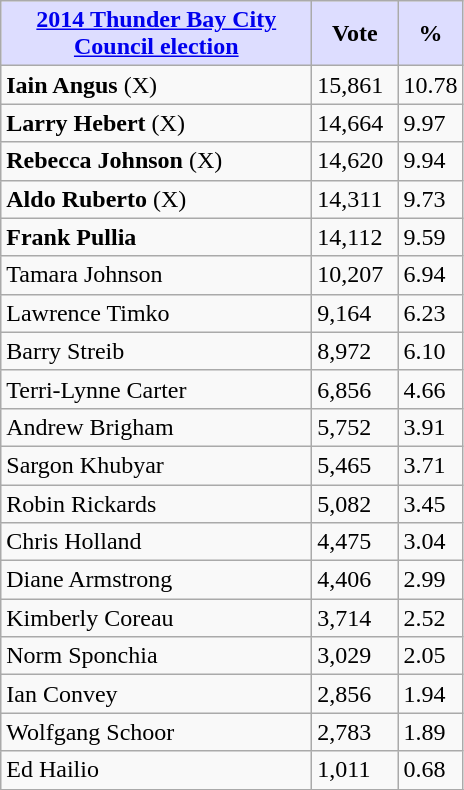<table class="wikitable">
<tr>
<th style="background:#ddf; width:200px;"><a href='#'>2014 Thunder Bay City Council election</a></th>
<th style="background:#ddf; width:50px;">Vote</th>
<th style="background:#ddf; width:30px;">%</th>
</tr>
<tr>
<td><strong>Iain Angus</strong> (X)</td>
<td>15,861</td>
<td>10.78</td>
</tr>
<tr>
<td><strong>Larry Hebert</strong> (X)</td>
<td>14,664</td>
<td>9.97</td>
</tr>
<tr>
<td><strong>Rebecca Johnson</strong> (X)</td>
<td>14,620</td>
<td>9.94</td>
</tr>
<tr>
<td><strong>Aldo Ruberto</strong> (X)</td>
<td>14,311</td>
<td>9.73</td>
</tr>
<tr>
<td><strong>Frank Pullia</strong></td>
<td>14,112</td>
<td>9.59</td>
</tr>
<tr>
<td>Tamara Johnson</td>
<td>10,207</td>
<td>6.94</td>
</tr>
<tr>
<td>Lawrence Timko</td>
<td>9,164</td>
<td>6.23</td>
</tr>
<tr>
<td>Barry Streib</td>
<td>8,972</td>
<td>6.10</td>
</tr>
<tr>
<td>Terri-Lynne Carter</td>
<td>6,856</td>
<td>4.66</td>
</tr>
<tr>
<td>Andrew Brigham</td>
<td>5,752</td>
<td>3.91</td>
</tr>
<tr>
<td>Sargon Khubyar</td>
<td>5,465</td>
<td>3.71</td>
</tr>
<tr>
<td>Robin Rickards</td>
<td>5,082</td>
<td>3.45</td>
</tr>
<tr>
<td>Chris Holland</td>
<td>4,475</td>
<td>3.04</td>
</tr>
<tr>
<td>Diane Armstrong</td>
<td>4,406</td>
<td>2.99</td>
</tr>
<tr>
<td>Kimberly Coreau</td>
<td>3,714</td>
<td>2.52</td>
</tr>
<tr>
<td>Norm Sponchia</td>
<td>3,029</td>
<td>2.05</td>
</tr>
<tr>
<td>Ian Convey</td>
<td>2,856</td>
<td>1.94</td>
</tr>
<tr>
<td>Wolfgang Schoor</td>
<td>2,783</td>
<td>1.89</td>
</tr>
<tr>
<td>Ed Hailio</td>
<td>1,011</td>
<td>0.68</td>
</tr>
<tr>
</tr>
</table>
